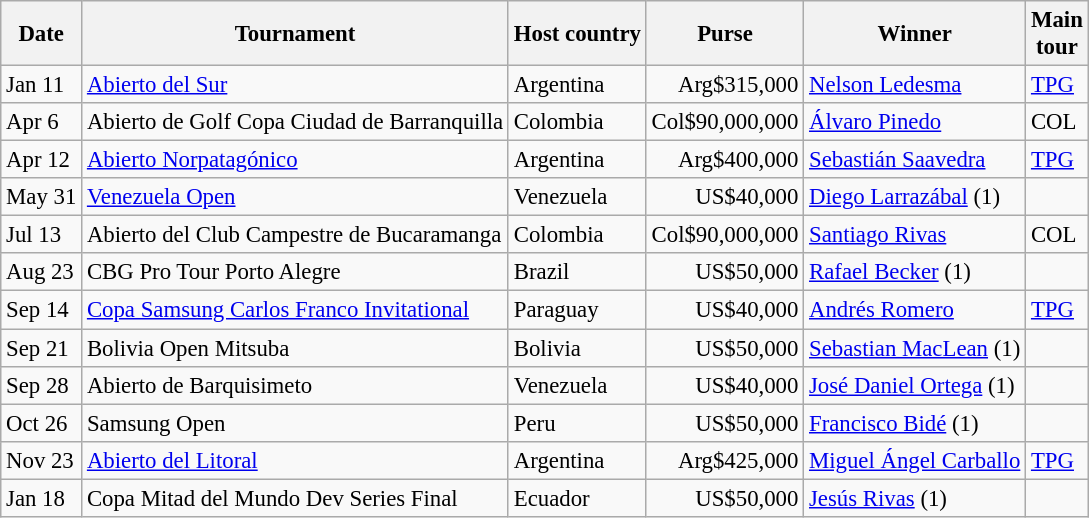<table class="wikitable" style="font-size:95%;">
<tr>
<th>Date</th>
<th>Tournament</th>
<th>Host country</th>
<th>Purse</th>
<th>Winner</th>
<th>Main<br>tour</th>
</tr>
<tr>
<td>Jan 11</td>
<td><a href='#'>Abierto del Sur</a></td>
<td>Argentina</td>
<td align=right>Arg$315,000</td>
<td> <a href='#'>Nelson Ledesma</a></td>
<td><a href='#'>TPG</a></td>
</tr>
<tr>
<td>Apr 6</td>
<td>Abierto de Golf Copa Ciudad de Barranquilla</td>
<td>Colombia</td>
<td align=right>Col$90,000,000</td>
<td> <a href='#'>Álvaro Pinedo</a></td>
<td>COL</td>
</tr>
<tr>
<td>Apr 12</td>
<td><a href='#'>Abierto Norpatagónico</a></td>
<td>Argentina</td>
<td align=right>Arg$400,000</td>
<td> <a href='#'>Sebastián Saavedra</a></td>
<td><a href='#'>TPG</a></td>
</tr>
<tr>
<td>May 31</td>
<td><a href='#'>Venezuela Open</a></td>
<td>Venezuela</td>
<td align=right>US$40,000</td>
<td> <a href='#'>Diego Larrazábal</a> (1)</td>
<td></td>
</tr>
<tr>
<td>Jul 13</td>
<td>Abierto del Club Campestre de Bucaramanga</td>
<td>Colombia</td>
<td align=right>Col$90,000,000</td>
<td> <a href='#'>Santiago Rivas</a></td>
<td>COL</td>
</tr>
<tr>
<td>Aug 23</td>
<td>CBG Pro Tour Porto Alegre</td>
<td>Brazil</td>
<td align=right>US$50,000</td>
<td> <a href='#'>Rafael Becker</a> (1)</td>
<td></td>
</tr>
<tr>
<td>Sep 14</td>
<td><a href='#'>Copa Samsung Carlos Franco Invitational</a></td>
<td>Paraguay</td>
<td align=right>US$40,000</td>
<td> <a href='#'>Andrés Romero</a></td>
<td><a href='#'>TPG</a></td>
</tr>
<tr>
<td>Sep 21</td>
<td>Bolivia Open Mitsuba</td>
<td>Bolivia</td>
<td align=right>US$50,000</td>
<td> <a href='#'>Sebastian MacLean</a> (1)</td>
<td></td>
</tr>
<tr>
<td>Sep 28</td>
<td>Abierto de Barquisimeto</td>
<td>Venezuela</td>
<td align=right>US$40,000</td>
<td> <a href='#'>José Daniel Ortega</a> (1)</td>
<td></td>
</tr>
<tr>
<td>Oct 26</td>
<td>Samsung Open</td>
<td>Peru</td>
<td align=right>US$50,000</td>
<td> <a href='#'>Francisco Bidé</a> (1)</td>
<td></td>
</tr>
<tr>
<td>Nov 23</td>
<td><a href='#'>Abierto del Litoral</a></td>
<td>Argentina</td>
<td align=right>Arg$425,000</td>
<td> <a href='#'>Miguel Ángel Carballo</a></td>
<td><a href='#'>TPG</a></td>
</tr>
<tr>
<td>Jan 18</td>
<td>Copa Mitad del Mundo Dev Series Final</td>
<td>Ecuador</td>
<td align=right>US$50,000</td>
<td> <a href='#'>Jesús Rivas</a> (1)</td>
<td></td>
</tr>
</table>
